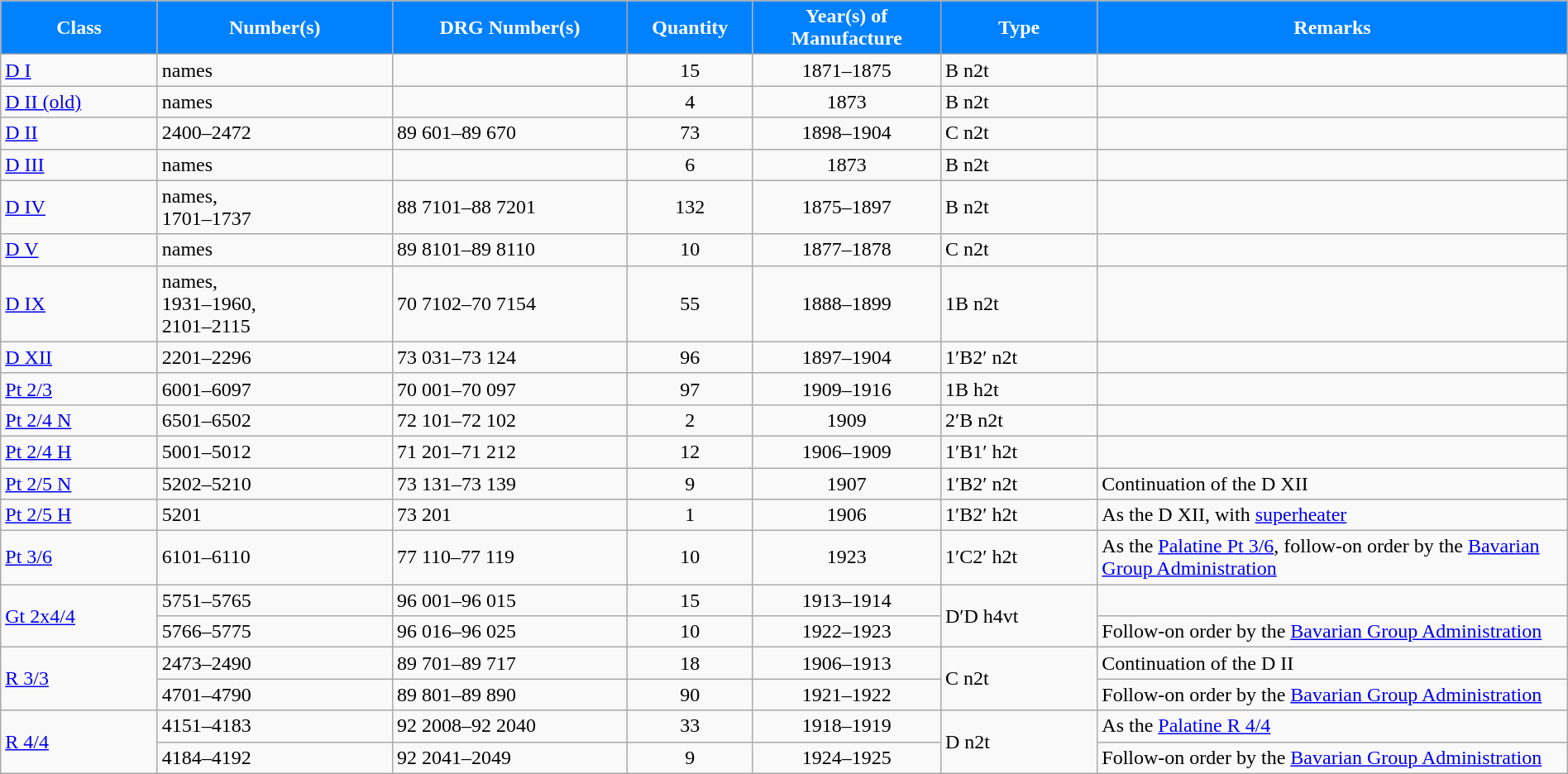<table class="wikitable" style="width:100%;">
<tr>
<th style="color:#fff; background:#0081ff; width:10%;">Class</th>
<th style="color:#fff; background:#0081ff; width:15%;">Number(s)</th>
<th style="color:#fff; background:#0081ff; width:15%;">DRG Number(s)</th>
<th style="color:#fff; background:#0081ff; width:8%;">Quantity</th>
<th style="color:#fff; background:#0081ff; width:12%;">Year(s) of Manufacture</th>
<th style="color:#fff; background:#0081ff; width:10%;">Type</th>
<th style="color:#fff; background:#0081ff; width:30%;">Remarks</th>
</tr>
<tr>
<td><a href='#'>D I</a></td>
<td>names</td>
<td></td>
<td style="text-align:center;">15</td>
<td style="text-align:center;">1871–1875</td>
<td>B n2t</td>
<td></td>
</tr>
<tr>
<td><a href='#'>D II (old)</a></td>
<td>names</td>
<td></td>
<td style="text-align:center;">4</td>
<td style="text-align:center;">1873</td>
<td>B n2t</td>
<td></td>
</tr>
<tr>
<td><a href='#'>D II</a></td>
<td>2400–2472</td>
<td>89 601–89 670</td>
<td style="text-align:center;">73</td>
<td style="text-align:center;">1898–1904</td>
<td>C n2t</td>
<td></td>
</tr>
<tr>
<td><a href='#'>D III</a></td>
<td>names</td>
<td></td>
<td style="text-align:center;">6</td>
<td style="text-align:center;">1873</td>
<td>B n2t</td>
<td></td>
</tr>
<tr>
<td><a href='#'>D IV</a></td>
<td>names, <br>1701–1737</td>
<td>88 7101–88 7201</td>
<td style="text-align:center;">132</td>
<td style="text-align:center;">1875–1897</td>
<td>B n2t</td>
<td></td>
</tr>
<tr>
<td><a href='#'>D V</a></td>
<td>names</td>
<td>89 8101–89 8110</td>
<td style="text-align:center;">10</td>
<td style="text-align:center;">1877–1878</td>
<td>C n2t</td>
<td></td>
</tr>
<tr>
<td><a href='#'>D IX</a></td>
<td>names, <br>1931–1960, <br>2101–2115</td>
<td>70 7102–70 7154</td>
<td style="text-align:center;">55</td>
<td style="text-align:center;">1888–1899</td>
<td>1B n2t</td>
<td></td>
</tr>
<tr>
<td><a href='#'>D XII</a></td>
<td>2201–2296</td>
<td>73 031–73 124</td>
<td style="text-align:center;">96</td>
<td style="text-align:center;">1897–1904</td>
<td>1′B2′ n2t</td>
<td></td>
</tr>
<tr>
<td><a href='#'>Pt 2/3</a></td>
<td>6001–6097</td>
<td>70 001–70 097</td>
<td style="text-align:center;">97</td>
<td style="text-align:center;">1909–1916</td>
<td>1B h2t</td>
<td></td>
</tr>
<tr>
<td><a href='#'>Pt 2/4 N</a></td>
<td>6501–6502</td>
<td>72 101–72 102</td>
<td style="text-align:center;">2</td>
<td style="text-align:center;">1909</td>
<td>2′B n2t</td>
<td></td>
</tr>
<tr>
<td><a href='#'>Pt 2/4 H</a></td>
<td>5001–5012</td>
<td>71 201–71 212</td>
<td style="text-align:center;">12</td>
<td style="text-align:center;">1906–1909</td>
<td>1′B1′ h2t</td>
<td></td>
</tr>
<tr>
<td><a href='#'>Pt 2/5 N</a></td>
<td>5202–5210</td>
<td>73 131–73 139</td>
<td style="text-align:center;">9</td>
<td style="text-align:center;">1907</td>
<td>1′B2′ n2t</td>
<td>Continuation of the D XII</td>
</tr>
<tr>
<td><a href='#'>Pt 2/5 H</a></td>
<td>5201</td>
<td>73 201</td>
<td style="text-align:center;">1</td>
<td style="text-align:center;">1906</td>
<td>1′B2′ h2t</td>
<td>As the D XII, with <a href='#'>superheater</a></td>
</tr>
<tr>
<td><a href='#'>Pt 3/6</a></td>
<td>6101–6110</td>
<td>77 110–77 119</td>
<td style="text-align:center;">10</td>
<td style="text-align:center;">1923</td>
<td>1′C2′ h2t</td>
<td>As the <a href='#'>Palatine Pt 3/6</a>, follow-on order by the <a href='#'>Bavarian Group Administration</a></td>
</tr>
<tr>
<td rowspan="2"><a href='#'>Gt 2x4/4</a></td>
<td>5751–5765</td>
<td>96 001–96 015</td>
<td style="text-align:center;">15</td>
<td style="text-align:center;">1913–1914</td>
<td rowspan="2">D′D h4vt</td>
<td></td>
</tr>
<tr>
<td>5766–5775</td>
<td>96 016–96 025</td>
<td style="text-align:center;">10</td>
<td style="text-align:center;">1922–1923</td>
<td>Follow-on order by the <a href='#'>Bavarian Group Administration</a></td>
</tr>
<tr>
<td rowspan="2"><a href='#'>R 3/3</a></td>
<td>2473–2490</td>
<td>89 701–89 717</td>
<td style="text-align:center;">18</td>
<td style="text-align:center;">1906–1913</td>
<td rowspan="2">C n2t</td>
<td>Continuation of the D II</td>
</tr>
<tr>
<td>4701–4790</td>
<td>89 801–89 890</td>
<td style="text-align:center;">90</td>
<td style="text-align:center;">1921–1922</td>
<td>Follow-on order by the <a href='#'>Bavarian Group Administration</a></td>
</tr>
<tr>
<td rowspan="2"><a href='#'>R 4/4</a></td>
<td>4151–4183</td>
<td>92 2008–92 2040</td>
<td style="text-align:center;">33</td>
<td style="text-align:center;">1918–1919</td>
<td rowspan="2">D n2t</td>
<td>As the <a href='#'>Palatine R 4/4</a></td>
</tr>
<tr>
<td>4184–4192</td>
<td>92 2041–2049</td>
<td style="text-align:center;">9</td>
<td style="text-align:center;">1924–1925</td>
<td>Follow-on order by the <a href='#'>Bavarian Group Administration</a></td>
</tr>
</table>
